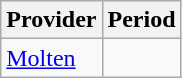<table class="wikitable">
<tr>
<th>Provider</th>
<th>Period</th>
</tr>
<tr>
<td><a href='#'>Molten</a></td>
<td></td>
</tr>
</table>
